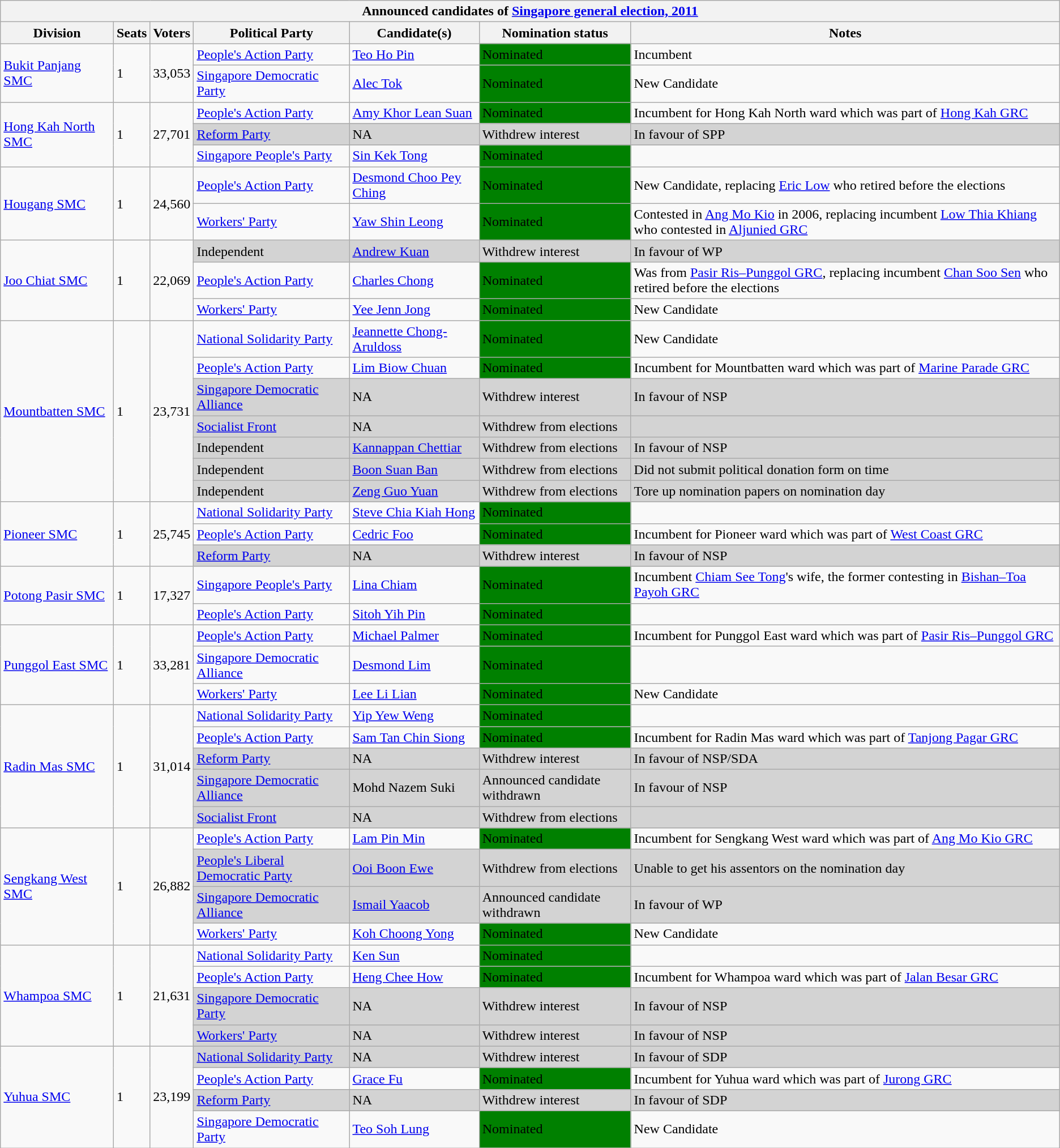<table class="wikitable">
<tr>
<th colspan ="8">Announced candidates of <a href='#'>Singapore general election, 2011</a></th>
</tr>
<tr>
<th>Division</th>
<th>Seats</th>
<th>Voters</th>
<th>Political Party</th>
<th>Candidate(s)</th>
<th>Nomination status</th>
<th>Notes</th>
</tr>
<tr>
<td rowspan="2"><a href='#'>Bukit Panjang SMC</a></td>
<td rowspan="2">1</td>
<td rowspan="2">33,053</td>
<td><a href='#'>People's Action Party</a></td>
<td><a href='#'>Teo Ho Pin</a></td>
<td style="background:green;">Nominated</td>
<td>Incumbent</td>
</tr>
<tr>
<td><a href='#'>Singapore Democratic Party</a></td>
<td><a href='#'>Alec Tok</a></td>
<td style="background:green;">Nominated</td>
<td>New Candidate</td>
</tr>
<tr>
<td rowspan="3"><a href='#'>Hong Kah North SMC</a></td>
<td rowspan="3">1</td>
<td rowspan="3">27,701</td>
<td><a href='#'>People's Action Party</a></td>
<td><a href='#'>Amy Khor Lean Suan</a></td>
<td style="background:green;">Nominated</td>
<td>Incumbent for Hong Kah North ward which was part of <a href='#'>Hong Kah GRC</a></td>
</tr>
<tr style="background:lightgrey;">
<td><a href='#'>Reform Party</a></td>
<td style="background:lightgrey;">NA</td>
<td style="background:lightgrey;">Withdrew interest</td>
<td style="background:lightgrey;">In favour of SPP</td>
</tr>
<tr>
<td><a href='#'>Singapore People's Party</a></td>
<td><a href='#'>Sin Kek Tong</a></td>
<td style="background:green;">Nominated</td>
<td></td>
</tr>
<tr>
<td rowspan="2"><a href='#'>Hougang SMC</a></td>
<td rowspan="2">1</td>
<td rowspan="2">24,560</td>
<td><a href='#'>People's Action Party</a></td>
<td><a href='#'>Desmond Choo Pey Ching</a></td>
<td style="background:green;">Nominated</td>
<td>New Candidate, replacing <a href='#'>Eric Low</a> who retired before the elections</td>
</tr>
<tr>
<td><a href='#'>Workers' Party</a></td>
<td><a href='#'>Yaw Shin Leong</a></td>
<td style="background:green;">Nominated</td>
<td>Contested in <a href='#'>Ang Mo Kio</a> in 2006, replacing incumbent <a href='#'>Low Thia Khiang</a> who contested in <a href='#'>Aljunied GRC</a></td>
</tr>
<tr>
<td rowspan="3"><a href='#'>Joo Chiat SMC</a></td>
<td rowspan="3">1</td>
<td rowspan="3">22,069</td>
<td style="background:lightgrey;">Independent</td>
<td style="background:lightgrey;"><a href='#'>Andrew Kuan</a></td>
<td style="background:lightgrey;">Withdrew interest</td>
<td style="background:lightgrey;">In favour of WP</td>
</tr>
<tr>
<td><a href='#'>People's Action Party</a></td>
<td><a href='#'>Charles Chong</a></td>
<td style="background:green;">Nominated</td>
<td>Was from <a href='#'>Pasir Ris–Punggol GRC</a>, replacing incumbent <a href='#'>Chan Soo Sen</a> who retired before the elections</td>
</tr>
<tr>
<td><a href='#'>Workers' Party</a></td>
<td><a href='#'>Yee Jenn Jong</a></td>
<td style="background:green;">Nominated</td>
<td>New Candidate</td>
</tr>
<tr>
<td rowspan="7"><a href='#'>Mountbatten SMC</a></td>
<td rowspan="7">1</td>
<td rowspan="7">23,731</td>
<td><a href='#'>National Solidarity Party</a></td>
<td><a href='#'>Jeannette Chong-Aruldoss</a></td>
<td style="background:green;">Nominated</td>
<td>New Candidate</td>
</tr>
<tr>
<td><a href='#'>People's Action Party</a></td>
<td><a href='#'>Lim Biow Chuan</a></td>
<td style="background:green;">Nominated</td>
<td>Incumbent for Mountbatten ward which was part of <a href='#'>Marine Parade GRC</a></td>
</tr>
<tr style="background:lightgrey;">
<td><a href='#'>Singapore Democratic Alliance</a></td>
<td style="background:lightgrey;">NA</td>
<td style="background:lightgrey;">Withdrew interest</td>
<td style="background:lightgrey;">In favour of NSP</td>
</tr>
<tr style="background:lightgrey;">
<td><a href='#'>Socialist Front</a></td>
<td style="background:lightgrey;">NA</td>
<td style="background:lightgrey;">Withdrew from elections</td>
<td style="background:lightgrey;"></td>
</tr>
<tr style="background:lightgrey;">
<td>Independent</td>
<td style="background:lightgrey;"><a href='#'>Kannappan Chettiar</a></td>
<td style="background:lightgrey;">Withdrew from elections</td>
<td style="background:lightgrey;">In favour of NSP</td>
</tr>
<tr style="background:lightgrey;">
<td>Independent</td>
<td style="background:lightgrey;"><a href='#'>Boon Suan Ban</a></td>
<td style="background:lightgrey;">Withdrew from elections</td>
<td style="background:lightgrey;">Did not submit political donation form on time</td>
</tr>
<tr style="background:lightgrey;">
<td>Independent</td>
<td style="background:lightgrey;"><a href='#'>Zeng Guo Yuan</a></td>
<td style="background:lightgrey;">Withdrew from elections</td>
<td style="background:lightgrey;">Tore up nomination papers on nomination day</td>
</tr>
<tr>
<td rowspan="3"><a href='#'>Pioneer SMC</a></td>
<td rowspan="3">1</td>
<td rowspan="3">25,745</td>
<td><a href='#'>National Solidarity Party</a></td>
<td><a href='#'>Steve Chia Kiah Hong</a></td>
<td style="background:green;">Nominated</td>
<td></td>
</tr>
<tr>
<td><a href='#'>People's Action Party</a></td>
<td><a href='#'>Cedric Foo</a></td>
<td style="background:green;">Nominated</td>
<td>Incumbent for Pioneer ward which was part of <a href='#'>West Coast GRC</a></td>
</tr>
<tr style="background:lightgrey;">
<td><a href='#'>Reform Party</a></td>
<td style="background:lightgrey;">NA</td>
<td style="background:lightgrey;">Withdrew interest</td>
<td style="background:lightgrey;">In favour of NSP</td>
</tr>
<tr>
<td rowspan="2"><a href='#'>Potong Pasir SMC</a></td>
<td rowspan="2">1</td>
<td rowspan="2">17,327</td>
<td><a href='#'>Singapore People's Party</a></td>
<td><a href='#'>Lina Chiam</a></td>
<td style="background:green;">Nominated</td>
<td>Incumbent <a href='#'>Chiam See Tong</a>'s wife, the former contesting in <a href='#'>Bishan–Toa Payoh GRC</a></td>
</tr>
<tr>
<td><a href='#'>People's Action Party</a></td>
<td><a href='#'>Sitoh Yih Pin</a></td>
<td style="background:green;">Nominated</td>
<td></td>
</tr>
<tr>
<td rowspan="3"><a href='#'>Punggol East SMC</a></td>
<td rowspan="3">1</td>
<td rowspan="3">33,281</td>
<td><a href='#'>People's Action Party</a></td>
<td><a href='#'>Michael Palmer</a></td>
<td style="background:green;">Nominated</td>
<td>Incumbent for Punggol East ward which was part of <a href='#'>Pasir Ris–Punggol GRC</a></td>
</tr>
<tr>
<td><a href='#'>Singapore Democratic Alliance</a></td>
<td><a href='#'>Desmond Lim</a></td>
<td style="background:green;">Nominated</td>
<td></td>
</tr>
<tr>
<td><a href='#'>Workers' Party</a></td>
<td><a href='#'>Lee Li Lian</a></td>
<td style="background:green;">Nominated</td>
<td>New Candidate</td>
</tr>
<tr>
<td rowspan="5"><a href='#'>Radin Mas SMC</a></td>
<td rowspan="5">1</td>
<td rowspan="5">31,014</td>
<td><a href='#'>National Solidarity Party</a></td>
<td><a href='#'>Yip Yew Weng</a></td>
<td style="background:green;">Nominated</td>
<td></td>
</tr>
<tr>
<td><a href='#'>People's Action Party</a></td>
<td><a href='#'>Sam Tan Chin Siong</a></td>
<td style="background:green;">Nominated</td>
<td>Incumbent for Radin Mas ward which was part of <a href='#'>Tanjong Pagar GRC</a></td>
</tr>
<tr style="background:lightgrey;">
<td><a href='#'>Reform Party</a></td>
<td style="background:lightgrey;">NA</td>
<td style="background:lightgrey;">Withdrew interest</td>
<td style="background:lightgrey;">In favour of NSP/SDA</td>
</tr>
<tr style="background:lightgrey;">
<td><a href='#'>Singapore Democratic Alliance</a></td>
<td style="background:lightgrey;">Mohd Nazem Suki</td>
<td style="background:lightgrey;">Announced candidate withdrawn</td>
<td style="background:lightgrey;">In favour of NSP</td>
</tr>
<tr style="background:lightgrey;">
<td><a href='#'>Socialist Front</a></td>
<td style="background:lightgrey;">NA</td>
<td style="background:lightgrey;">Withdrew from elections</td>
<td style="background:lightgrey;"></td>
</tr>
<tr>
<td rowspan="4"><a href='#'>Sengkang West SMC</a></td>
<td rowspan="4">1</td>
<td rowspan="4">26,882</td>
<td><a href='#'>People's Action Party</a></td>
<td><a href='#'>Lam Pin Min</a></td>
<td style="background:green;">Nominated</td>
<td>Incumbent for Sengkang West ward which was part of <a href='#'>Ang Mo Kio GRC</a></td>
</tr>
<tr style="background:lightgrey;">
<td><a href='#'>People's Liberal Democratic Party</a></td>
<td style="background:lightgrey;"><a href='#'>Ooi Boon Ewe</a></td>
<td style="background:lightgrey;">Withdrew from elections</td>
<td style="background:lightgrey;">Unable to get his assentors on the nomination day</td>
</tr>
<tr style="background:lightgrey;">
<td><a href='#'>Singapore Democratic Alliance</a></td>
<td style="background:lightgrey;"><a href='#'>Ismail Yaacob</a></td>
<td style="background:lightgrey;">Announced candidate withdrawn</td>
<td style="background:lightgrey;">In favour of WP</td>
</tr>
<tr>
<td><a href='#'>Workers' Party</a></td>
<td><a href='#'>Koh Choong Yong</a></td>
<td style="background:green;">Nominated</td>
<td>New Candidate</td>
</tr>
<tr>
<td rowspan="4"><a href='#'>Whampoa SMC</a></td>
<td rowspan="4">1</td>
<td rowspan="4">21,631</td>
<td><a href='#'>National Solidarity Party</a></td>
<td><a href='#'>Ken Sun</a></td>
<td style="background:green;">Nominated</td>
<td></td>
</tr>
<tr>
<td><a href='#'>People's Action Party</a></td>
<td><a href='#'>Heng Chee How</a></td>
<td style="background:green;">Nominated</td>
<td>Incumbent for Whampoa ward which was part of <a href='#'>Jalan Besar GRC</a></td>
</tr>
<tr style="background:lightgrey;">
<td><a href='#'>Singapore Democratic Party</a></td>
<td style="background:lightgrey;">NA</td>
<td style="background:lightgrey;">Withdrew interest</td>
<td style="background:lightgrey;">In favour of NSP</td>
</tr>
<tr style="background:lightgrey;">
<td><a href='#'>Workers' Party</a></td>
<td style="background:lightgrey;">NA</td>
<td style="background:lightgrey;">Withdrew interest</td>
<td style="background:lightgrey;">In favour of NSP</td>
</tr>
<tr>
<td rowspan="4"><a href='#'>Yuhua SMC</a></td>
<td rowspan="4">1</td>
<td rowspan="4">23,199</td>
<td style="background:lightgrey;"><a href='#'>National Solidarity Party</a></td>
<td style="background:lightgrey;">NA</td>
<td style="background:lightgrey;">Withdrew interest</td>
<td style="background:lightgrey;">In favour of SDP</td>
</tr>
<tr>
<td><a href='#'>People's Action Party</a></td>
<td><a href='#'>Grace Fu</a></td>
<td style="background:green;">Nominated</td>
<td>Incumbent for Yuhua ward which was part of <a href='#'>Jurong GRC</a></td>
</tr>
<tr style="background:lightgrey;">
<td><a href='#'>Reform Party</a></td>
<td style="background:lightgrey;">NA</td>
<td style="background:lightgrey;">Withdrew interest</td>
<td style="background:lightgrey;">In favour of SDP</td>
</tr>
<tr>
<td><a href='#'>Singapore Democratic Party</a></td>
<td><a href='#'>Teo Soh Lung</a></td>
<td style="background:green;">Nominated</td>
<td>New Candidate</td>
</tr>
</table>
